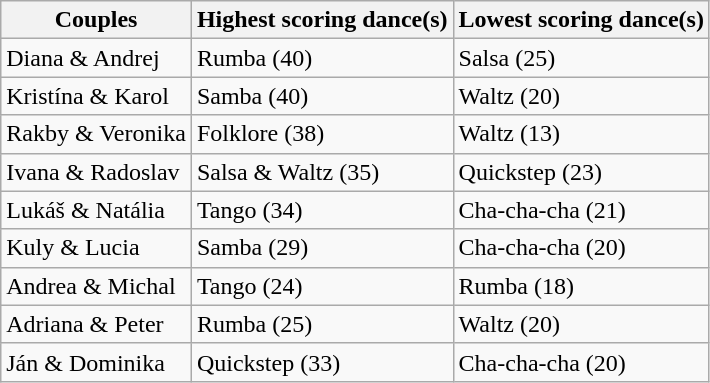<table class="wikitable">
<tr>
<th>Couples</th>
<th>Highest scoring dance(s)</th>
<th>Lowest scoring dance(s)</th>
</tr>
<tr>
<td>Diana & Andrej</td>
<td>Rumba (40)</td>
<td>Salsa (25)</td>
</tr>
<tr>
<td>Kristína & Karol</td>
<td>Samba (40)</td>
<td>Waltz (20)</td>
</tr>
<tr>
<td>Rakby & Veronika</td>
<td>Folklore (38)</td>
<td>Waltz (13)</td>
</tr>
<tr>
<td>Ivana & Radoslav</td>
<td>Salsa & Waltz (35)</td>
<td>Quickstep (23)</td>
</tr>
<tr>
<td>Lukáš & Natália</td>
<td>Tango (34)</td>
<td>Cha-cha-cha (21)</td>
</tr>
<tr>
<td>Kuly & Lucia</td>
<td>Samba (29)</td>
<td>Cha-cha-cha (20)</td>
</tr>
<tr>
<td>Andrea & Michal</td>
<td>Tango (24)</td>
<td>Rumba (18)</td>
</tr>
<tr>
<td>Adriana & Peter</td>
<td>Rumba (25)</td>
<td>Waltz (20)</td>
</tr>
<tr>
<td>Ján & Dominika</td>
<td>Quickstep (33)</td>
<td>Cha-cha-cha (20)</td>
</tr>
</table>
